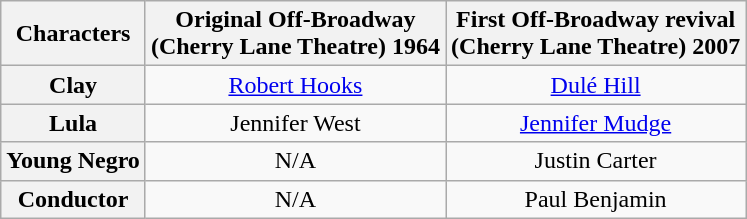<table class="wikitable" style="width:1000;">
<tr>
<th>Characters</th>
<th><strong>Original Off-Broadway</strong><br><strong>(Cherry Lane Theatre)</strong>
<strong>1964</strong></th>
<th><strong>First Off-Broadway revival</strong><br><strong>(Cherry Lane Theatre)</strong>
<strong>2007</strong></th>
</tr>
<tr>
<th>Clay</th>
<td colspan="1" align="center"><a href='#'>Robert Hooks</a></td>
<td colspan="1" align="center"><a href='#'>Dulé Hill</a></td>
</tr>
<tr>
<th>Lula</th>
<td colspan="1" align="center">Jennifer West</td>
<td colspan="1" align="center"><a href='#'>Jennifer Mudge</a></td>
</tr>
<tr>
<th>Young Negro</th>
<td colspan="1" align="center">N/A</td>
<td colspan="1" align="center">Justin Carter</td>
</tr>
<tr>
<th>Conductor</th>
<td colspan="1" align="center">N/A</td>
<td colspan="1" align="center">Paul Benjamin</td>
</tr>
</table>
